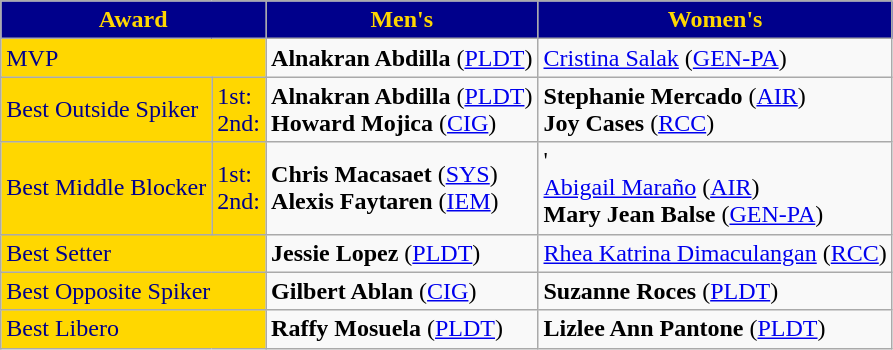<table class="wikitable">
<tr>
<th style="background:#00008B; color:#FFD700;" colspan="2">Award</th>
<th style="background:#00008B; color:#FFD700;">Men's</th>
<th style="background:#00008B; color:#FFD700;">Women's</th>
</tr>
<tr>
<td style="background:#FFD700; color:#00008B;" colspan="2">MVP</td>
<td><strong>Alnakran Abdilla</strong> (<a href='#'>PLDT</a>)</td>
<td><a href='#'>Cristina Salak</a> (<a href='#'>GEN-PA</a>)</td>
</tr>
<tr>
<td style="background:#FFD700; color:#00008B;">Best Outside Spiker</td>
<td style="background:#FFD700; color:#00008B;">1st:<br>2nd:</td>
<td><strong>Alnakran Abdilla</strong> (<a href='#'>PLDT</a>)<br><strong>Howard Mojica</strong> (<a href='#'>CIG</a>)</td>
<td><strong>Stephanie Mercado</strong> (<a href='#'>AIR</a>)<br><strong>Joy Cases</strong> (<a href='#'>RCC</a>)</td>
</tr>
<tr>
<td style="background:#FFD700; color:#00008B;">Best Middle Blocker</td>
<td style="background:#FFD700; color:#00008B;">1st:<br>2nd:</td>
<td><strong>Chris Macasaet</strong> (<a href='#'>SYS</a>)<br><strong>Alexis Faytaren</strong> (<a href='#'>IEM</a>)</td>
<td>'<br><a href='#'>Abigail Maraño</a> (<a href='#'>AIR</a>)<br><strong>Mary Jean Balse</strong> (<a href='#'>GEN-PA</a>)</td>
</tr>
<tr>
<td style="background:#FFD700; color:#00008B;" colspan="2">Best Setter</td>
<td><strong>Jessie Lopez</strong> (<a href='#'>PLDT</a>)</td>
<td><a href='#'>Rhea Katrina Dimaculangan</a> (<a href='#'>RCC</a>)</td>
</tr>
<tr>
<td style="background:#FFD700; color:#00008B;" colspan="2">Best Opposite Spiker</td>
<td><strong>Gilbert Ablan</strong> (<a href='#'>CIG</a>)</td>
<td><strong>Suzanne Roces</strong> (<a href='#'>PLDT</a>)</td>
</tr>
<tr>
<td style="background:#FFD700; color:#00008B;" colspan="2">Best Libero</td>
<td><strong>Raffy Mosuela</strong> (<a href='#'>PLDT</a>)</td>
<td><strong>Lizlee Ann Pantone</strong> (<a href='#'>PLDT</a>)</td>
</tr>
</table>
